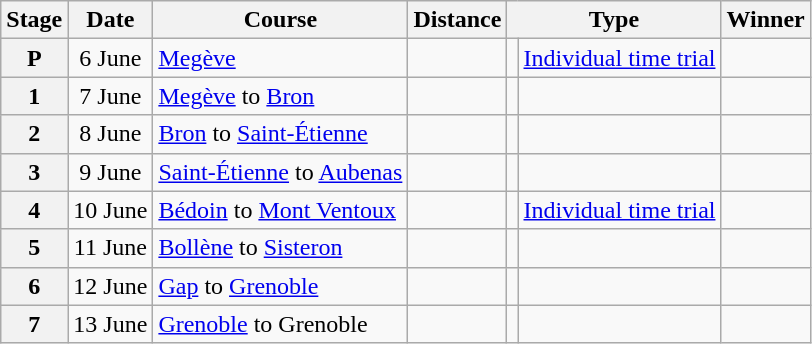<table class="wikitable">
<tr>
<th>Stage</th>
<th>Date</th>
<th>Course</th>
<th>Distance</th>
<th scope="col" colspan="2">Type</th>
<th>Winner</th>
</tr>
<tr>
<th scope="row" style="text-align:center;">P</th>
<td style="text-align:center;">6 June</td>
<td><a href='#'>Megève</a></td>
<td style="text-align:center;"></td>
<td></td>
<td><a href='#'>Individual time trial</a></td>
<td></td>
</tr>
<tr>
<th scope="row" style="text-align:center;">1</th>
<td style="text-align:center;">7 June</td>
<td><a href='#'>Megève</a> to <a href='#'>Bron</a></td>
<td style="text-align:center;"></td>
<td></td>
<td></td>
<td></td>
</tr>
<tr>
<th scope="row" style="text-align:center;">2</th>
<td style="text-align:center;">8 June</td>
<td><a href='#'>Bron</a> to <a href='#'>Saint-Étienne</a></td>
<td style="text-align:center;"></td>
<td></td>
<td></td>
<td></td>
</tr>
<tr>
<th scope="row" style="text-align:center;">3</th>
<td style="text-align:center;">9 June</td>
<td><a href='#'>Saint-Étienne</a> to <a href='#'>Aubenas</a></td>
<td style="text-align:center;"></td>
<td></td>
<td></td>
<td></td>
</tr>
<tr>
<th scope="row" style="text-align:center;">4</th>
<td style="text-align:center;">10 June</td>
<td><a href='#'>Bédoin</a> to <a href='#'>Mont Ventoux</a></td>
<td style="text-align:center;"></td>
<td></td>
<td><a href='#'>Individual time trial</a></td>
<td></td>
</tr>
<tr>
<th scope="row" style="text-align:center;">5</th>
<td style="text-align:center;">11 June</td>
<td><a href='#'>Bollène</a> to <a href='#'>Sisteron</a></td>
<td style="text-align:center;"></td>
<td></td>
<td></td>
<td></td>
</tr>
<tr>
<th scope="row" style="text-align:center;">6</th>
<td style="text-align:center;">12 June</td>
<td><a href='#'>Gap</a> to <a href='#'>Grenoble</a></td>
<td style="text-align:center;"></td>
<td></td>
<td></td>
<td></td>
</tr>
<tr>
<th scope="row" style="text-align:center;">7</th>
<td style="text-align:center;">13 June</td>
<td><a href='#'>Grenoble</a> to Grenoble</td>
<td style="text-align:center;"></td>
<td></td>
<td></td>
<td></td>
</tr>
</table>
